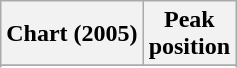<table class="wikitable plainrowheaders">
<tr>
<th scope="col">Chart (2005)</th>
<th scope="col">Peak<br>position</th>
</tr>
<tr>
</tr>
<tr>
</tr>
</table>
